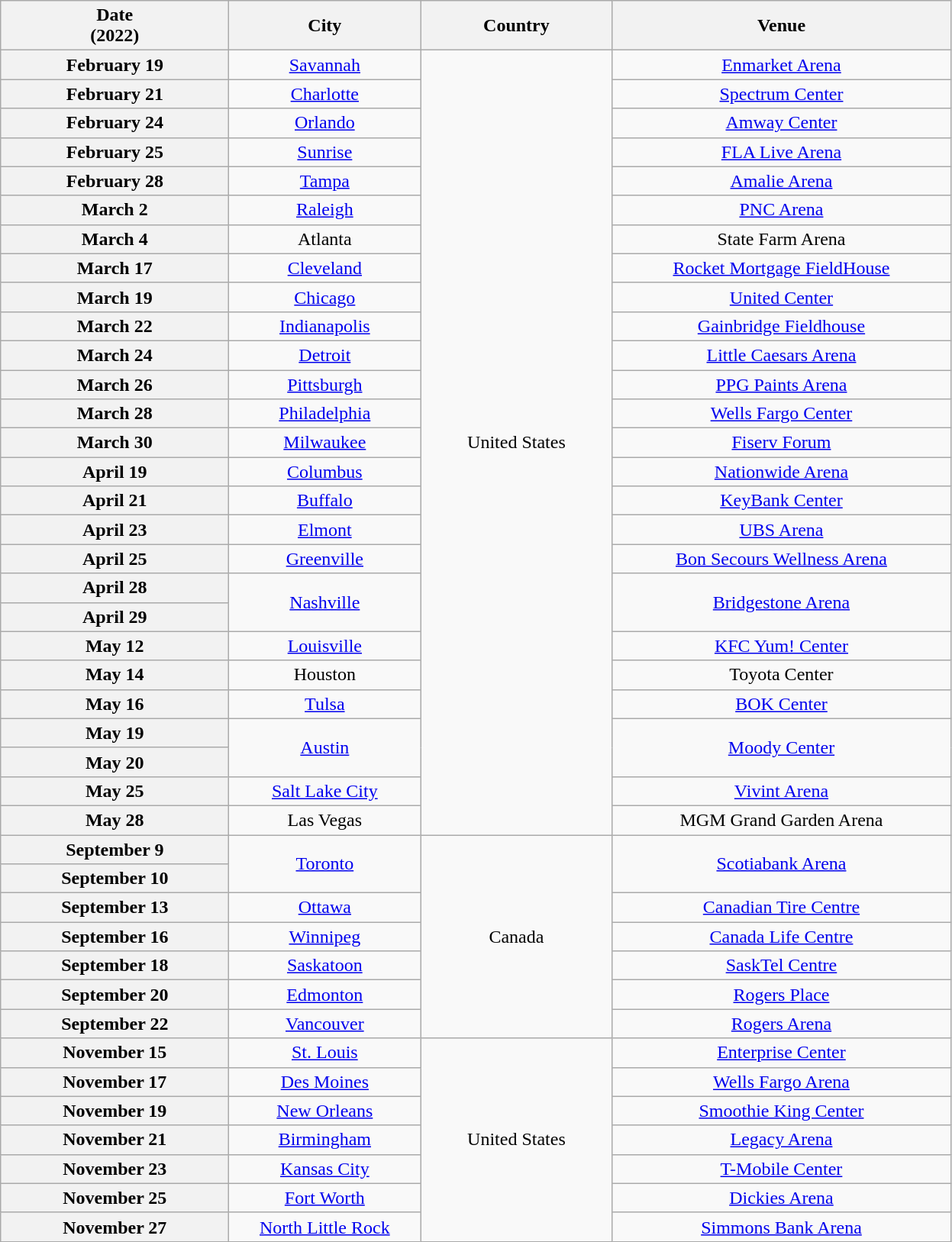<table class="wikitable plainrowheaders" style="text-align:center;">
<tr>
<th scope="col" style="width:12em;">Date<br>(2022)</th>
<th scope="col" style="width:10em;">City</th>
<th scope="col" style="width:10em;">Country</th>
<th scope="col" style="width:18em;">Venue</th>
</tr>
<tr>
<th scope="row">February 19</th>
<td><a href='#'>Savannah</a></td>
<td rowspan="27">United States</td>
<td><a href='#'>Enmarket Arena</a></td>
</tr>
<tr>
<th scope="row">February 21</th>
<td><a href='#'>Charlotte</a></td>
<td><a href='#'>Spectrum Center</a></td>
</tr>
<tr>
<th scope="row">February 24</th>
<td><a href='#'>Orlando</a></td>
<td><a href='#'>Amway Center</a></td>
</tr>
<tr>
<th scope="row">February 25</th>
<td><a href='#'>Sunrise</a></td>
<td><a href='#'>FLA Live Arena</a></td>
</tr>
<tr>
<th scope="row">February 28</th>
<td><a href='#'>Tampa</a></td>
<td><a href='#'>Amalie Arena</a></td>
</tr>
<tr>
<th scope="row">March 2</th>
<td><a href='#'>Raleigh</a></td>
<td><a href='#'>PNC Arena</a></td>
</tr>
<tr>
<th scope="row">March 4</th>
<td>Atlanta</td>
<td>State Farm Arena</td>
</tr>
<tr>
<th scope="row">March 17</th>
<td><a href='#'>Cleveland</a></td>
<td><a href='#'>Rocket Mortgage FieldHouse</a></td>
</tr>
<tr>
<th scope="row">March 19</th>
<td><a href='#'>Chicago</a></td>
<td><a href='#'>United Center</a></td>
</tr>
<tr>
<th scope="row">March 22</th>
<td><a href='#'>Indianapolis</a></td>
<td><a href='#'>Gainbridge Fieldhouse</a></td>
</tr>
<tr>
<th scope="row">March 24</th>
<td><a href='#'>Detroit</a></td>
<td><a href='#'>Little Caesars Arena</a></td>
</tr>
<tr>
<th scope="row">March 26</th>
<td><a href='#'>Pittsburgh</a></td>
<td><a href='#'>PPG Paints Arena</a></td>
</tr>
<tr>
<th scope="row">March 28</th>
<td><a href='#'>Philadelphia</a></td>
<td><a href='#'>Wells Fargo Center</a></td>
</tr>
<tr>
<th scope="row">March 30</th>
<td><a href='#'>Milwaukee</a></td>
<td><a href='#'>Fiserv Forum</a></td>
</tr>
<tr>
<th scope="row">April 19</th>
<td><a href='#'>Columbus</a></td>
<td><a href='#'>Nationwide Arena</a></td>
</tr>
<tr>
<th scope="row">April 21</th>
<td><a href='#'>Buffalo</a></td>
<td><a href='#'>KeyBank Center</a></td>
</tr>
<tr>
<th scope="row">April 23</th>
<td><a href='#'>Elmont</a></td>
<td><a href='#'>UBS Arena</a></td>
</tr>
<tr>
<th scope="row">April 25</th>
<td><a href='#'>Greenville</a></td>
<td><a href='#'>Bon Secours Wellness Arena</a></td>
</tr>
<tr>
<th scope="row">April 28</th>
<td rowspan="2"><a href='#'>Nashville</a></td>
<td rowspan="2"><a href='#'>Bridgestone Arena</a></td>
</tr>
<tr>
<th scope="row">April 29</th>
</tr>
<tr>
<th scope="row">May 12</th>
<td><a href='#'>Louisville</a></td>
<td><a href='#'>KFC Yum! Center</a></td>
</tr>
<tr>
<th scope="row">May 14</th>
<td>Houston</td>
<td>Toyota Center</td>
</tr>
<tr>
<th scope="row">May 16</th>
<td><a href='#'>Tulsa</a></td>
<td><a href='#'>BOK Center</a></td>
</tr>
<tr>
<th scope="row">May 19</th>
<td rowspan="2"><a href='#'>Austin</a></td>
<td rowspan="2"><a href='#'>Moody Center</a></td>
</tr>
<tr>
<th scope="row">May 20</th>
</tr>
<tr>
<th scope="row">May 25</th>
<td><a href='#'>Salt Lake City</a></td>
<td><a href='#'>Vivint Arena</a></td>
</tr>
<tr>
<th scope="row">May 28</th>
<td>Las Vegas</td>
<td>MGM Grand Garden Arena</td>
</tr>
<tr>
<th scope="row">September 9</th>
<td rowspan="2"><a href='#'>Toronto</a></td>
<td rowspan="7">Canada</td>
<td rowspan="2"><a href='#'>Scotiabank Arena</a></td>
</tr>
<tr>
<th scope="row">September 10</th>
</tr>
<tr>
<th scope="row">September 13</th>
<td><a href='#'>Ottawa</a></td>
<td><a href='#'>Canadian Tire Centre</a></td>
</tr>
<tr>
<th scope="row">September 16</th>
<td><a href='#'>Winnipeg</a></td>
<td><a href='#'>Canada Life Centre</a></td>
</tr>
<tr>
<th scope="row">September 18</th>
<td><a href='#'>Saskatoon</a></td>
<td><a href='#'>SaskTel Centre</a></td>
</tr>
<tr>
<th scope="row">September 20</th>
<td><a href='#'>Edmonton</a></td>
<td><a href='#'>Rogers Place</a></td>
</tr>
<tr>
<th scope="row">September 22</th>
<td><a href='#'>Vancouver</a></td>
<td><a href='#'>Rogers Arena</a></td>
</tr>
<tr>
<th scope="row">November 15</th>
<td><a href='#'>St. Louis</a></td>
<td rowspan="7">United States</td>
<td><a href='#'>Enterprise Center</a></td>
</tr>
<tr>
<th scope="row">November 17</th>
<td><a href='#'>Des Moines</a></td>
<td><a href='#'>Wells Fargo Arena</a></td>
</tr>
<tr>
<th scope="row">November 19</th>
<td><a href='#'>New Orleans</a></td>
<td><a href='#'>Smoothie King Center</a></td>
</tr>
<tr>
<th scope="row">November 21</th>
<td><a href='#'>Birmingham</a></td>
<td><a href='#'>Legacy Arena</a></td>
</tr>
<tr>
<th scope="row">November 23</th>
<td><a href='#'>Kansas City</a></td>
<td><a href='#'>T-Mobile Center</a></td>
</tr>
<tr>
<th scope="row">November 25</th>
<td><a href='#'>Fort Worth</a></td>
<td><a href='#'>Dickies Arena</a></td>
</tr>
<tr>
<th scope="row">November 27</th>
<td><a href='#'>North Little Rock</a></td>
<td><a href='#'>Simmons Bank Arena</a></td>
</tr>
</table>
